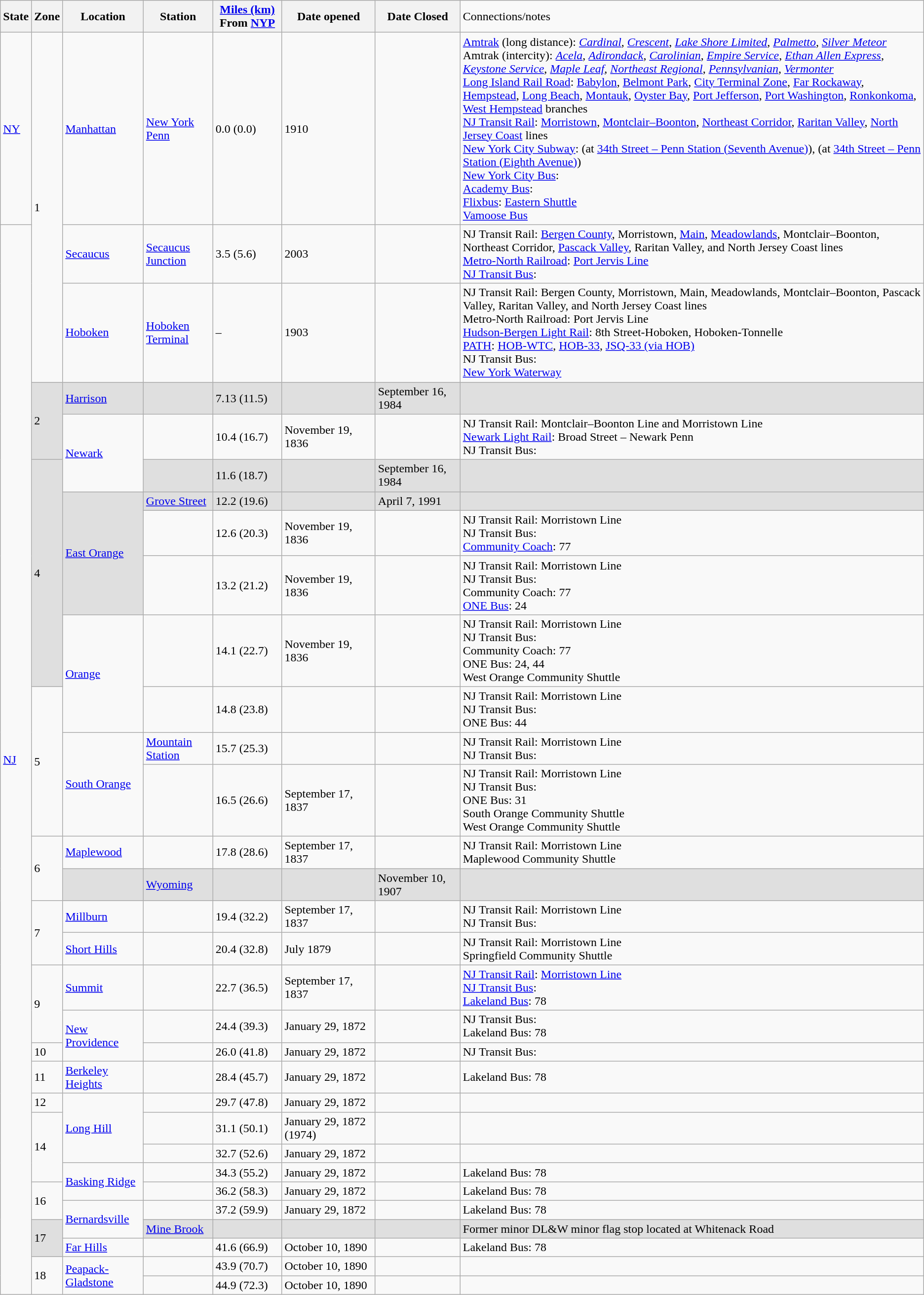<table class="wikitable sortable">
<tr>
<th>State</th>
<th>Zone</th>
<th>Location</th>
<th>Station</th>
<th><a href='#'>Miles (km)</a> From <a href='#'>NYP</a></th>
<th>Date opened</th>
<th>Date Closed</th>
<td>Connections/notes</td>
</tr>
<tr>
<td><a href='#'>NY</a></td>
<td rowspan=3>1</td>
<td><a href='#'>Manhattan</a></td>
<td><a href='#'>New York Penn</a> </td>
<td>0.0 (0.0)</td>
<td>1910</td>
<td></td>
<td><a href='#'>Amtrak</a> (long distance): <em><a href='#'>Cardinal</a></em>, <em><a href='#'>Crescent</a></em>, <em><a href='#'>Lake Shore Limited</a></em>, <em><a href='#'>Palmetto</a></em>, <em><a href='#'>Silver Meteor</a></em><br>Amtrak (intercity): <em><a href='#'>Acela</a></em>, <em><a href='#'>Adirondack</a></em>, <em><a href='#'>Carolinian</a></em>, <em><a href='#'>Empire Service</a></em>, <em><a href='#'>Ethan Allen Express</a></em>, <em><a href='#'>Keystone Service</a></em>, <em><a href='#'>Maple Leaf</a></em>, <em><a href='#'>Northeast Regional</a></em>, <em><a href='#'>Pennsylvanian</a></em>, <em><a href='#'>Vermonter</a></em><br><a href='#'>Long Island Rail Road</a>: <a href='#'>Babylon</a>, <a href='#'>Belmont Park</a>, <a href='#'>City Terminal Zone</a>, <a href='#'>Far Rockaway</a>, <a href='#'>Hempstead</a>, <a href='#'>Long Beach</a>, <a href='#'>Montauk</a>, <a href='#'>Oyster Bay</a>, <a href='#'>Port Jefferson</a>, <a href='#'>Port Washington</a>, <a href='#'>Ronkonkoma</a>, <a href='#'>West Hempstead</a> branches<br><a href='#'>NJ Transit Rail</a>: <a href='#'>Morristown</a>, <a href='#'>Montclair–Boonton</a>, <a href='#'>Northeast Corridor</a>, <a href='#'>Raritan Valley</a>, <a href='#'>North Jersey Coast</a> lines<br><a href='#'>New York City Subway</a>:  (at <a href='#'>34th Street – Penn Station (Seventh Avenue)</a>),  (at <a href='#'>34th Street – Penn Station (Eighth Avenue)</a>)<br><a href='#'>New York City Bus</a>: <br><a href='#'>Academy Bus</a>: <br><a href='#'>Flixbus</a>: <a href='#'>Eastern Shuttle</a><br><a href='#'>Vamoose Bus</a></td>
</tr>
<tr>
<td rowspan="31"><a href='#'>NJ</a></td>
<td><a href='#'>Secaucus</a></td>
<td><a href='#'>Secaucus Junction</a> </td>
<td>3.5 (5.6)</td>
<td>2003</td>
<td></td>
<td>NJ Transit Rail: <a href='#'>Bergen County</a>, Morristown, <a href='#'>Main</a>, <a href='#'>Meadowlands</a>, Montclair–Boonton, Northeast Corridor, <a href='#'>Pascack Valley</a>, Raritan Valley, and North Jersey Coast lines<br><a href='#'>Metro-North Railroad</a>: <a href='#'>Port Jervis Line</a><br><a href='#'>NJ Transit Bus</a>: </td>
</tr>
<tr>
<td><a href='#'>Hoboken</a></td>
<td><a href='#'>Hoboken Terminal</a> </td>
<td>–</td>
<td>1903</td>
<td></td>
<td>NJ Transit Rail: Bergen County, Morristown, Main, Meadowlands, Montclair–Boonton, Pascack Valley, Raritan Valley, and North Jersey Coast lines<br>Metro-North Railroad: Port Jervis Line<br><a href='#'>Hudson-Bergen Light Rail</a>: 8th Street-Hoboken, Hoboken-Tonnelle<br><a href='#'>PATH</a>: <a href='#'>HOB-WTC</a>, <a href='#'>HOB-33</a>, <a href='#'>JSQ-33 (via HOB)</a><br>NJ Transit Bus: <br><a href='#'>New York Waterway</a></td>
</tr>
<tr bgcolor="dfdfdf">
<td rowspan="2">2</td>
<td><a href='#'>Harrison</a></td>
<td></td>
<td>7.13 (11.5)</td>
<td></td>
<td>September 16, 1984</td>
<td></td>
</tr>
<tr>
<td rowspan="2"><a href='#'>Newark</a></td>
<td> </td>
<td>10.4 (16.7)</td>
<td>November 19, 1836</td>
<td></td>
<td>NJ Transit Rail: Montclair–Boonton Line and Morristown Line<br><a href='#'>Newark Light Rail</a>: Broad Street – Newark Penn<br>NJ Transit Bus: </td>
</tr>
<tr bgcolor="dfdfdf">
<td rowspan="5">4</td>
<td></td>
<td>11.6 (18.7)</td>
<td></td>
<td>September 16, 1984</td>
<td></td>
</tr>
<tr bgcolor="dfdfdf">
<td rowspan="3"><a href='#'>East Orange</a></td>
<td><a href='#'>Grove Street</a></td>
<td>12.2 (19.6)</td>
<td></td>
<td>April 7, 1991</td>
<td></td>
</tr>
<tr>
<td> </td>
<td>12.6 (20.3)</td>
<td>November 19, 1836</td>
<td></td>
<td>NJ Transit Rail: Morristown Line<br>NJ Transit Bus: <br><a href='#'>Community Coach</a>: 77</td>
</tr>
<tr>
<td></td>
<td>13.2 (21.2)</td>
<td>November 19, 1836</td>
<td></td>
<td>NJ Transit Rail: Morristown Line<br>NJ Transit Bus: <br>Community Coach: 77<br><a href='#'>ONE Bus</a>: 24</td>
</tr>
<tr>
<td rowspan=2><a href='#'>Orange</a></td>
<td></td>
<td>14.1 (22.7)</td>
<td>November 19, 1836</td>
<td></td>
<td>NJ Transit Rail: Morristown Line<br>NJ Transit Bus: <br>Community Coach: 77<br>ONE Bus: 24, 44<br>West Orange Community Shuttle</td>
</tr>
<tr>
<td rowspan=3>5</td>
<td></td>
<td>14.8 (23.8)</td>
<td></td>
<td></td>
<td>NJ Transit Rail: Morristown Line<br>NJ Transit Bus: <br>ONE Bus: 44</td>
</tr>
<tr>
<td rowspan=2><a href='#'>South Orange</a></td>
<td><a href='#'>Mountain Station</a></td>
<td>15.7 (25.3)</td>
<td></td>
<td></td>
<td>NJ Transit Rail: Morristown Line<br>NJ Transit Bus: </td>
</tr>
<tr>
<td> </td>
<td>16.5 (26.6)</td>
<td>September 17, 1837</td>
<td></td>
<td>NJ Transit Rail: Morristown Line<br>NJ Transit Bus: <br>ONE Bus: 31<br>South Orange Community Shuttle<br>West Orange Community Shuttle</td>
</tr>
<tr>
<td rowspan=2>6</td>
<td><a href='#'>Maplewood</a></td>
<td></td>
<td>17.8 (28.6)</td>
<td>September 17, 1837</td>
<td></td>
<td>NJ Transit Rail: Morristown Line<br>Maplewood Community Shuttle</td>
</tr>
<tr bgcolor=dfdfdf>
<td></td>
<td><a href='#'>Wyoming</a></td>
<td></td>
<td></td>
<td>November 10, 1907</td>
<td></td>
</tr>
<tr>
<td rowspan=2>7</td>
<td><a href='#'>Millburn</a></td>
<td></td>
<td>19.4 (32.2)</td>
<td>September 17, 1837</td>
<td></td>
<td>NJ Transit Rail: Morristown Line<br>NJ Transit Bus: </td>
</tr>
<tr>
<td><a href='#'>Short Hills</a></td>
<td></td>
<td>20.4 (32.8)</td>
<td>July 1879</td>
<td></td>
<td>NJ Transit Rail: Morristown Line<br>Springfield Community Shuttle</td>
</tr>
<tr>
<td rowspan=2>9</td>
<td><a href='#'>Summit</a></td>
<td> </td>
<td>22.7 (36.5)</td>
<td>September 17, 1837</td>
<td></td>
<td><a href='#'>NJ Transit Rail</a>: <a href='#'>Morristown Line</a><br><a href='#'>NJ Transit Bus</a>: <br><a href='#'>Lakeland Bus</a>: 78</td>
</tr>
<tr>
<td rowspan=2><a href='#'>New Providence</a></td>
<td></td>
<td>24.4 (39.3)</td>
<td>January 29, 1872</td>
<td></td>
<td>NJ Transit Bus: <br>Lakeland Bus: 78</td>
</tr>
<tr>
<td>10</td>
<td></td>
<td>26.0 (41.8)</td>
<td>January 29, 1872</td>
<td></td>
<td>NJ Transit Bus: </td>
</tr>
<tr>
<td>11</td>
<td><a href='#'>Berkeley Heights</a></td>
<td></td>
<td>28.4 (45.7)</td>
<td>January 29, 1872</td>
<td></td>
<td>Lakeland Bus: 78</td>
</tr>
<tr>
<td>12</td>
<td rowspan=3><a href='#'>Long Hill</a></td>
<td></td>
<td>29.7 (47.8)</td>
<td>January 29, 1872</td>
<td></td>
<td></td>
</tr>
<tr>
<td rowspan=3>14</td>
<td></td>
<td>31.1 (50.1)</td>
<td>January 29, 1872 (1974)</td>
<td></td>
<td></td>
</tr>
<tr>
<td></td>
<td>32.7 (52.6)</td>
<td>January 29, 1872</td>
<td></td>
<td></td>
</tr>
<tr>
<td rowspan=2><a href='#'>Basking Ridge</a></td>
<td> </td>
<td>34.3 (55.2)</td>
<td>January 29, 1872</td>
<td></td>
<td>Lakeland Bus: 78</td>
</tr>
<tr>
<td rowspan=2>16</td>
<td></td>
<td>36.2 (58.3)</td>
<td>January 29, 1872</td>
<td></td>
<td>Lakeland Bus: 78</td>
</tr>
<tr>
<td rowspan="2"><a href='#'>Bernardsville</a></td>
<td></td>
<td>37.2 (59.9)</td>
<td>January 29, 1872</td>
<td></td>
<td>Lakeland Bus: 78</td>
</tr>
<tr bgcolor="dfdfdf">
<td rowspan="2">17</td>
<td><a href='#'>Mine Brook</a></td>
<td></td>
<td></td>
<td></td>
<td>Former minor DL&W minor flag stop located at Whitenack Road</td>
</tr>
<tr>
<td><a href='#'>Far Hills</a></td>
<td></td>
<td>41.6 (66.9)</td>
<td>October 10, 1890</td>
<td></td>
<td>Lakeland Bus: 78</td>
</tr>
<tr>
<td rowspan=2>18</td>
<td rowspan=2><a href='#'>Peapack-Gladstone</a></td>
<td></td>
<td>43.9 (70.7)</td>
<td>October 10, 1890</td>
<td></td>
<td></td>
</tr>
<tr>
<td> </td>
<td>44.9 (72.3)</td>
<td>October 10, 1890</td>
<td></td>
<td></td>
</tr>
</table>
